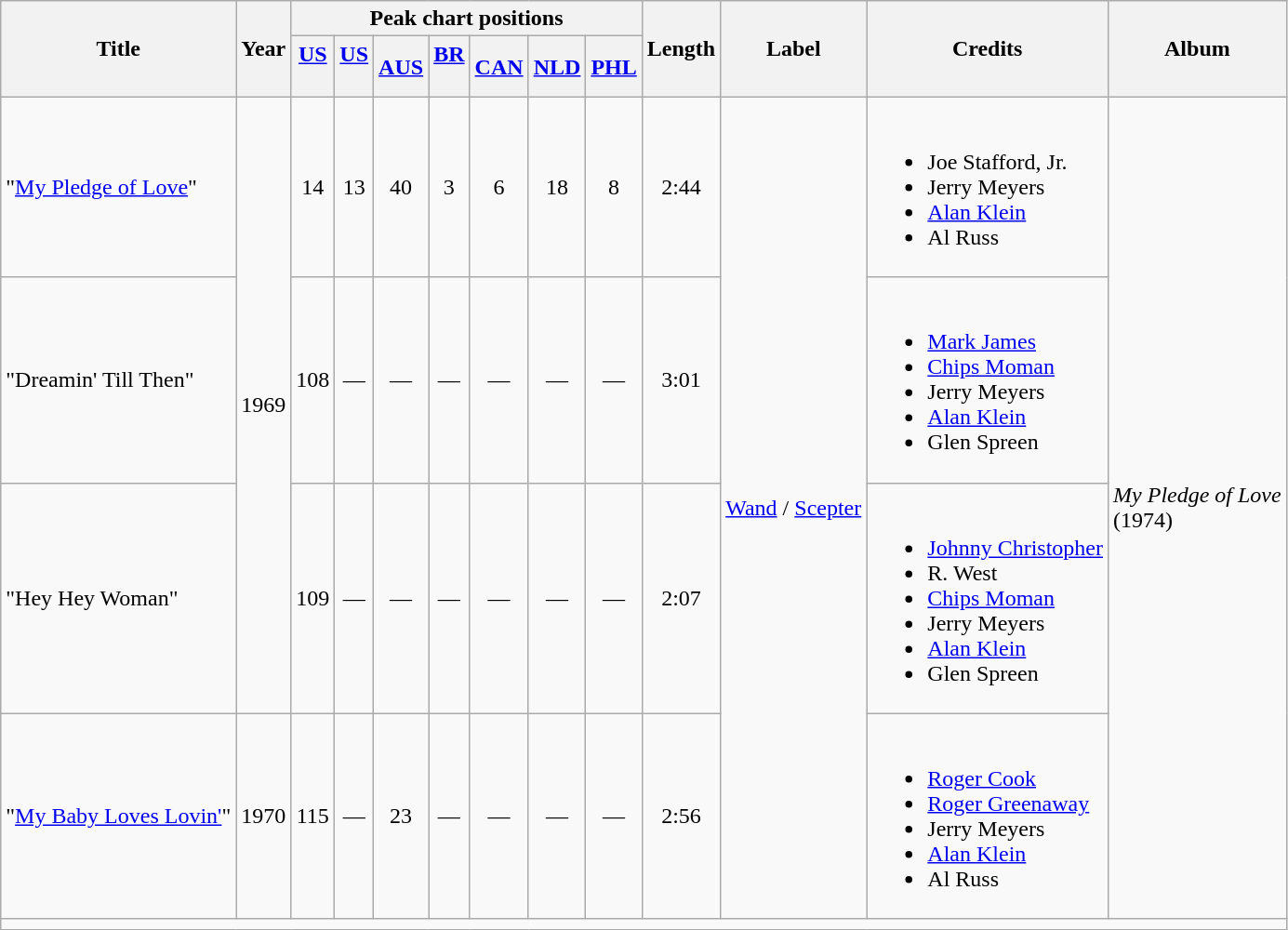<table class="wikitable">
<tr>
<th rowspan="2">Title</th>
<th rowspan="2">Year</th>
<th colspan="7">Peak chart positions</th>
<th rowspan="2">Length<br></th>
<th rowspan="2">Label</th>
<th rowspan="2">Credits<br></th>
<th rowspan="2">Album</th>
</tr>
<tr>
<th><a href='#'>US<br></a><br></th>
<th><a href='#'>US<br></a><br></th>
<th><a href='#'>AUS</a><br></th>
<th><a href='#'>BR<br></a><br></th>
<th><a href='#'>CAN</a><br></th>
<th><a href='#'>NLD</a><br></th>
<th><a href='#'>PHL</a><br></th>
</tr>
<tr>
<td>"<a href='#'>My Pledge of Love</a>"<br></td>
<td rowspan="3">1969</td>
<td style="text-align:center;">14</td>
<td style="text-align:center;">13</td>
<td style="text-align:center;">40</td>
<td style="text-align:center;">3</td>
<td style="text-align:center;">6</td>
<td style="text-align:center;">18</td>
<td style="text-align:center;">8</td>
<td style="text-align:center;">2:44</td>
<td rowspan="4"><a href='#'>Wand</a> / <a href='#'>Scepter</a></td>
<td><br><ul><li>Joe Stafford, Jr.</li><li>Jerry Meyers</li><li><a href='#'>Alan Klein</a></li><li>Al Russ</li></ul></td>
<td rowspan="4"><div><em>My Pledge of Love</em><br>(1974)<br></div></td>
</tr>
<tr>
<td>"Dreamin' Till Then"<br></td>
<td style="text-align:center;">108</td>
<td style="text-align:center;">—</td>
<td style="text-align:center;">—</td>
<td style="text-align:center;">—</td>
<td style="text-align:center;">—</td>
<td style="text-align:center;">—</td>
<td style="text-align:center;">—</td>
<td style="text-align:center;">3:01</td>
<td><br><ul><li><a href='#'>Mark James</a></li><li><a href='#'>Chips Moman</a></li><li>Jerry Meyers</li><li><a href='#'>Alan Klein</a></li><li>Glen Spreen</li></ul></td>
</tr>
<tr>
<td>"Hey Hey Woman"<br></td>
<td style="text-align:center;">109</td>
<td style="text-align:center;">—</td>
<td style="text-align:center;">—</td>
<td style="text-align:center;">—</td>
<td style="text-align:center;">—</td>
<td style="text-align:center;">—</td>
<td style="text-align:center;">—</td>
<td style="text-align:center;">2:07</td>
<td><br><ul><li><a href='#'>Johnny Christopher</a></li><li>R. West</li><li><a href='#'>Chips Moman</a></li><li>Jerry Meyers</li><li><a href='#'>Alan Klein</a></li><li>Glen Spreen</li></ul></td>
</tr>
<tr>
<td>"<a href='#'>My Baby Loves Lovin'</a>"<br></td>
<td>1970</td>
<td style="text-align:center;">115</td>
<td style="text-align:center;">—</td>
<td style="text-align:center;">23</td>
<td style="text-align:center;">—</td>
<td style="text-align:center;">—</td>
<td style="text-align:center;">—</td>
<td style="text-align:center;">—</td>
<td style="text-align:center;">2:56</td>
<td><br><ul><li><a href='#'>Roger Cook</a></li><li><a href='#'>Roger Greenaway</a></li><li>Jerry Meyers</li><li><a href='#'>Alan Klein</a></li><li>Al Russ</li></ul></td>
</tr>
<tr>
<td colspan="13" style="text-align:center;"></td>
</tr>
</table>
